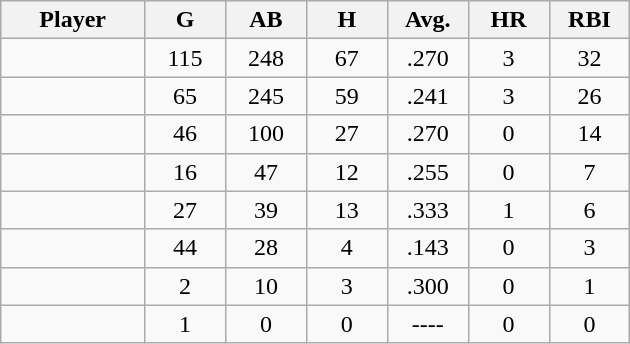<table class="wikitable sortable">
<tr>
<th bgcolor="#DDDDFF" width="16%">Player</th>
<th bgcolor="#DDDDFF" width="9%">G</th>
<th bgcolor="#DDDDFF" width="9%">AB</th>
<th bgcolor="#DDDDFF" width="9%">H</th>
<th bgcolor="#DDDDFF" width="9%">Avg.</th>
<th bgcolor="#DDDDFF" width="9%">HR</th>
<th bgcolor="#DDDDFF" width="9%">RBI</th>
</tr>
<tr align="center">
<td></td>
<td>115</td>
<td>248</td>
<td>67</td>
<td>.270</td>
<td>3</td>
<td>32</td>
</tr>
<tr align="center">
<td></td>
<td>65</td>
<td>245</td>
<td>59</td>
<td>.241</td>
<td>3</td>
<td>26</td>
</tr>
<tr align="center">
<td></td>
<td>46</td>
<td>100</td>
<td>27</td>
<td>.270</td>
<td>0</td>
<td>14</td>
</tr>
<tr align="center">
<td></td>
<td>16</td>
<td>47</td>
<td>12</td>
<td>.255</td>
<td>0</td>
<td>7</td>
</tr>
<tr align="center">
<td></td>
<td>27</td>
<td>39</td>
<td>13</td>
<td>.333</td>
<td>1</td>
<td>6</td>
</tr>
<tr align="center">
<td></td>
<td>44</td>
<td>28</td>
<td>4</td>
<td>.143</td>
<td>0</td>
<td>3</td>
</tr>
<tr align="center">
<td></td>
<td>2</td>
<td>10</td>
<td>3</td>
<td>.300</td>
<td>0</td>
<td>1</td>
</tr>
<tr align="center">
<td></td>
<td>1</td>
<td>0</td>
<td>0</td>
<td>----</td>
<td>0</td>
<td>0</td>
</tr>
</table>
